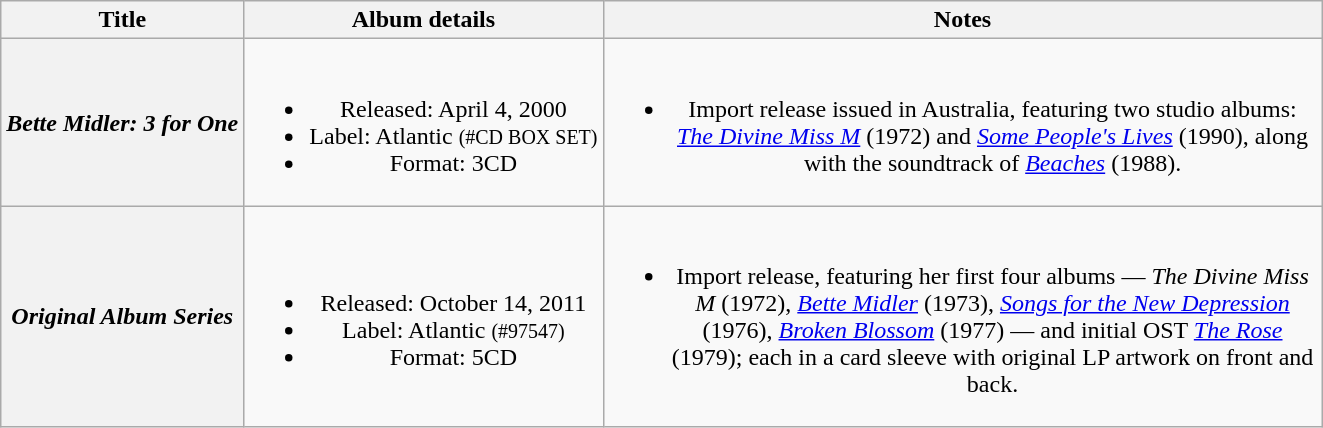<table class="wikitable plainrowheaders" style="text-align:center;">
<tr>
<th scope="col">Title</th>
<th scope="col">Album details</th>
<th width="472">Notes</th>
</tr>
<tr>
<th scope="row"><em>Bette Midler: 3 for One</em></th>
<td><br><ul><li>Released: April 4, 2000</li><li>Label: Atlantic <small>(#CD BOX SET)</small></li><li>Format: 3CD</li></ul></td>
<td><br><ul><li>Import release issued in Australia, featuring two studio albums: <em><a href='#'>The Divine Miss M</a></em> (1972) and <em><a href='#'>Some People's Lives</a></em> (1990), along with the soundtrack of <em><a href='#'>Beaches</a></em> (1988).</li></ul></td>
</tr>
<tr>
<th scope="row"><em>Original Album Series</em></th>
<td><br><ul><li>Released: October 14, 2011</li><li>Label: Atlantic <small>(#97547)</small></li><li>Format: 5CD</li></ul></td>
<td><br><ul><li>Import release, featuring her first four albums — <em>The Divine Miss M</em> (1972), <em><a href='#'>Bette Midler</a></em> (1973), <em><a href='#'>Songs for the New Depression</a></em> (1976), <em><a href='#'>Broken Blossom</a></em> (1977) — and initial OST <em><a href='#'>The Rose</a></em> (1979); each in a card sleeve with original LP artwork on front and back.</li></ul></td>
</tr>
</table>
